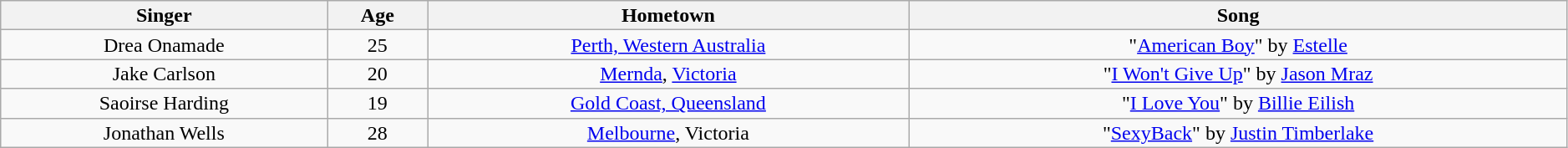<table class="wikitable plainrowheaders" style="text-align:center; line-height:16px; width:99%;">
<tr>
<th scope="col">Singer</th>
<th>Age</th>
<th>Hometown</th>
<th scope="col">Song</th>
</tr>
<tr>
<td>Drea Onamade</td>
<td>25</td>
<td><a href='#'>Perth, Western Australia</a></td>
<td>"<a href='#'>American Boy</a>" by <a href='#'>Estelle</a></td>
</tr>
<tr>
<td>Jake Carlson</td>
<td>20</td>
<td><a href='#'>Mernda</a>, <a href='#'>Victoria</a></td>
<td>"<a href='#'>I Won't Give Up</a>" by <a href='#'>Jason Mraz</a></td>
</tr>
<tr>
<td>Saoirse Harding</td>
<td>19</td>
<td><a href='#'>Gold Coast, Queensland</a></td>
<td>"<a href='#'>I Love You</a>" by <a href='#'>Billie Eilish</a></td>
</tr>
<tr>
<td>Jonathan Wells</td>
<td>28</td>
<td><a href='#'>Melbourne</a>, Victoria</td>
<td>"<a href='#'>SexyBack</a>" by <a href='#'>Justin Timberlake</a></td>
</tr>
</table>
